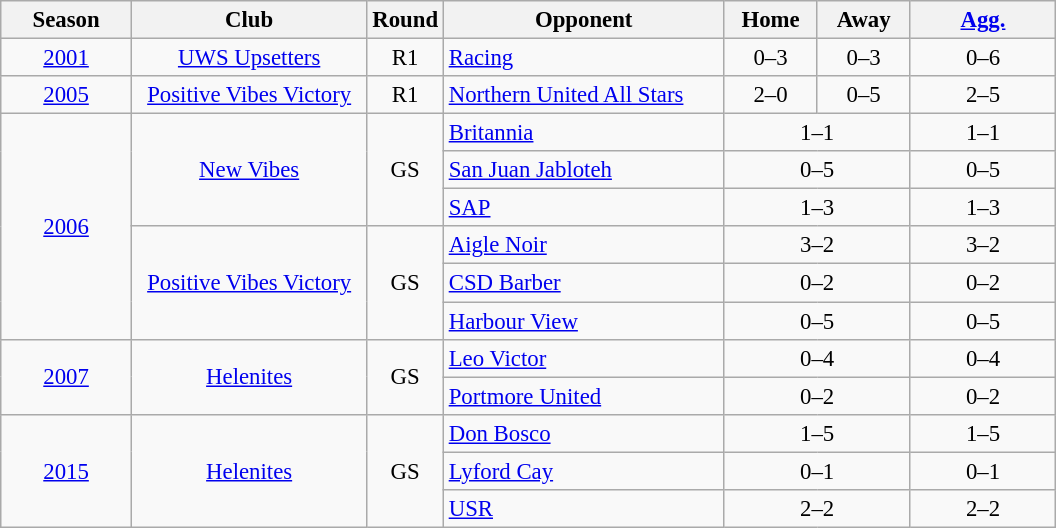<table class="wikitable" style="font-size:95%; text-align: center;">
<tr>
<th width="80">Season</th>
<th width="150">Club</th>
<th width="30">Round</th>
<th width="180">Opponent</th>
<th width="55">Home</th>
<th width="55">Away</th>
<th width="90"><a href='#'>Agg.</a></th>
</tr>
<tr>
<td><a href='#'>2001</a></td>
<td><a href='#'>UWS Upsetters</a></td>
<td>R1</td>
<td style="text-align:left"> <a href='#'>Racing</a></td>
<td>0–3</td>
<td>0–3</td>
<td>0–6</td>
</tr>
<tr>
<td><a href='#'>2005</a></td>
<td><a href='#'>Positive Vibes Victory</a></td>
<td>R1</td>
<td style="text-align:left"> <a href='#'>Northern United All Stars</a></td>
<td>2–0</td>
<td>0–5</td>
<td>2–5</td>
</tr>
<tr>
<td rowspan="6"><a href='#'>2006</a></td>
<td rowspan="3"><a href='#'>New Vibes</a></td>
<td rowspan="3">GS</td>
<td style="text-align:left"> <a href='#'>Britannia</a></td>
<td colspan="2">1–1</td>
<td>1–1</td>
</tr>
<tr>
<td style="text-align:left"> <a href='#'>San Juan Jabloteh</a></td>
<td colspan="2">0–5</td>
<td>0–5</td>
</tr>
<tr>
<td style="text-align:left"> <a href='#'>SAP</a></td>
<td colspan="2">1–3</td>
<td>1–3</td>
</tr>
<tr>
<td rowspan="3"><a href='#'>Positive Vibes Victory</a></td>
<td rowspan="3">GS</td>
<td align=left> <a href='#'>Aigle Noir</a></td>
<td colspan="2">3–2</td>
<td>3–2</td>
</tr>
<tr>
<td align=left> <a href='#'>CSD Barber</a></td>
<td colspan="2">0–2</td>
<td>0–2</td>
</tr>
<tr>
<td align=left> <a href='#'>Harbour View</a></td>
<td colspan="2">0–5</td>
<td>0–5</td>
</tr>
<tr>
<td rowspan="2"><a href='#'>2007</a></td>
<td rowspan="2"><a href='#'>Helenites</a></td>
<td rowspan="2">GS</td>
<td align="left"> <a href='#'>Leo Victor</a></td>
<td colspan="2">0–4</td>
<td>0–4</td>
</tr>
<tr>
<td align="left"> <a href='#'>Portmore United</a></td>
<td colspan="2">0–2</td>
<td>0–2</td>
</tr>
<tr>
<td rowspan="3"><a href='#'>2015</a></td>
<td rowspan="3"><a href='#'>Helenites</a></td>
<td rowspan="3">GS</td>
<td align=left> <a href='#'>Don Bosco</a></td>
<td colspan="2">1–5</td>
<td>1–5</td>
</tr>
<tr>
<td align=left> <a href='#'>Lyford Cay</a></td>
<td colspan="2">0–1</td>
<td>0–1</td>
</tr>
<tr>
<td align=left> <a href='#'>USR</a></td>
<td colspan="2">2–2</td>
<td>2–2</td>
</tr>
</table>
